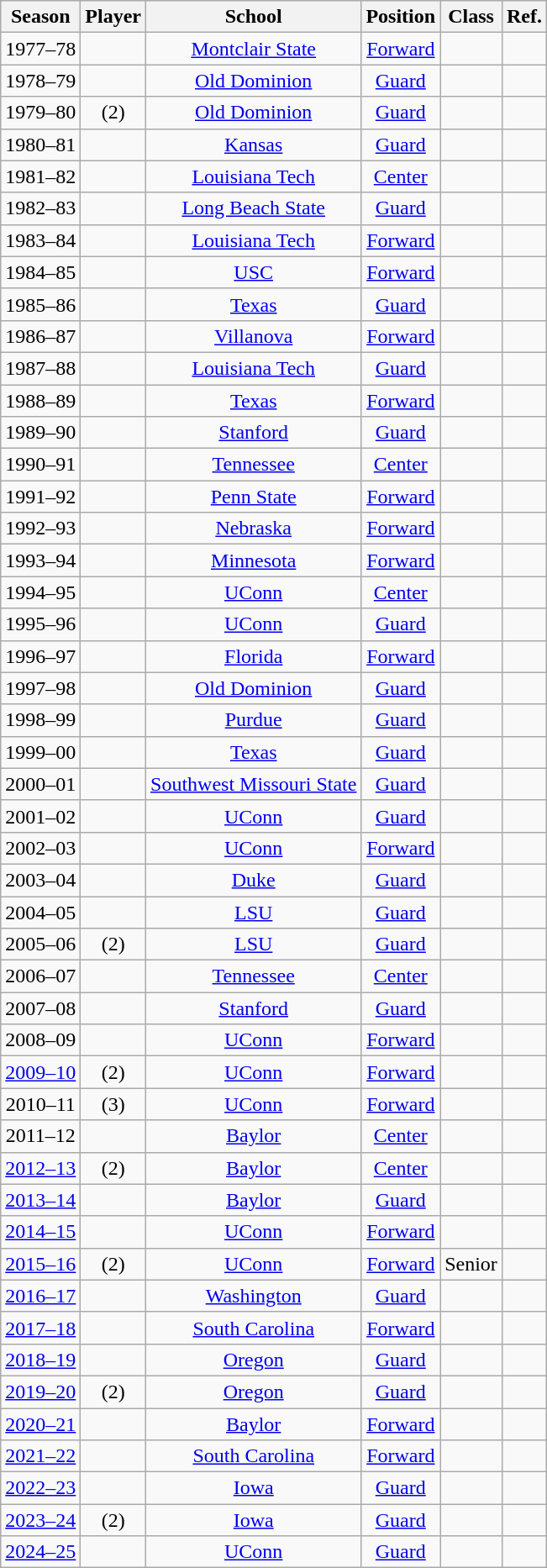<table class="wikitable sortable" style="text-align:center;">
<tr>
<th>Season</th>
<th>Player</th>
<th>School</th>
<th>Position</th>
<th>Class</th>
<th>Ref.</th>
</tr>
<tr>
<td>1977–78</td>
<td></td>
<td><a href='#'>Montclair State</a></td>
<td><a href='#'>Forward</a></td>
<td></td>
<td></td>
</tr>
<tr>
<td>1978–79</td>
<td></td>
<td><a href='#'>Old Dominion</a></td>
<td><a href='#'>Guard</a></td>
<td></td>
<td></td>
</tr>
<tr>
<td>1979–80</td>
<td> (2)</td>
<td><a href='#'>Old Dominion</a></td>
<td><a href='#'>Guard</a></td>
<td></td>
<td></td>
</tr>
<tr>
<td>1980–81</td>
<td></td>
<td><a href='#'>Kansas</a></td>
<td><a href='#'>Guard</a></td>
<td></td>
<td></td>
</tr>
<tr>
<td>1981–82</td>
<td></td>
<td><a href='#'>Louisiana Tech</a></td>
<td><a href='#'>Center</a></td>
<td></td>
<td></td>
</tr>
<tr>
<td>1982–83</td>
<td></td>
<td><a href='#'>Long Beach State</a></td>
<td><a href='#'>Guard</a></td>
<td></td>
<td></td>
</tr>
<tr>
<td>1983–84</td>
<td></td>
<td><a href='#'>Louisiana Tech</a></td>
<td><a href='#'>Forward</a></td>
<td></td>
<td></td>
</tr>
<tr>
<td>1984–85</td>
<td></td>
<td><a href='#'>USC</a></td>
<td><a href='#'>Forward</a></td>
<td></td>
<td></td>
</tr>
<tr>
<td>1985–86</td>
<td></td>
<td><a href='#'>Texas</a></td>
<td><a href='#'>Guard</a></td>
<td></td>
<td></td>
</tr>
<tr>
<td>1986–87</td>
<td></td>
<td><a href='#'>Villanova</a></td>
<td><a href='#'>Forward</a></td>
<td></td>
<td></td>
</tr>
<tr>
<td>1987–88</td>
<td></td>
<td><a href='#'>Louisiana Tech</a></td>
<td><a href='#'>Guard</a></td>
<td></td>
<td></td>
</tr>
<tr>
<td>1988–89</td>
<td></td>
<td><a href='#'>Texas</a></td>
<td><a href='#'>Forward</a></td>
<td></td>
<td></td>
</tr>
<tr>
<td>1989–90</td>
<td></td>
<td><a href='#'>Stanford</a></td>
<td><a href='#'>Guard</a></td>
<td></td>
<td></td>
</tr>
<tr>
<td>1990–91</td>
<td></td>
<td><a href='#'>Tennessee</a></td>
<td><a href='#'>Center</a></td>
<td></td>
<td></td>
</tr>
<tr>
<td>1991–92</td>
<td></td>
<td><a href='#'>Penn State</a></td>
<td><a href='#'>Forward</a></td>
<td></td>
<td></td>
</tr>
<tr>
<td>1992–93</td>
<td></td>
<td><a href='#'>Nebraska</a></td>
<td><a href='#'>Forward</a></td>
<td></td>
<td></td>
</tr>
<tr>
<td>1993–94</td>
<td></td>
<td><a href='#'>Minnesota</a></td>
<td><a href='#'>Forward</a></td>
<td></td>
<td></td>
</tr>
<tr>
<td>1994–95</td>
<td></td>
<td><a href='#'>UConn</a></td>
<td><a href='#'>Center</a></td>
<td></td>
<td></td>
</tr>
<tr>
<td>1995–96</td>
<td></td>
<td><a href='#'>UConn</a></td>
<td><a href='#'>Guard</a></td>
<td></td>
<td></td>
</tr>
<tr>
<td>1996–97</td>
<td></td>
<td><a href='#'>Florida</a></td>
<td><a href='#'>Forward</a></td>
<td></td>
<td></td>
</tr>
<tr>
<td>1997–98</td>
<td></td>
<td><a href='#'>Old Dominion</a></td>
<td><a href='#'>Guard</a></td>
<td></td>
<td></td>
</tr>
<tr>
<td>1998–99</td>
<td></td>
<td><a href='#'>Purdue</a></td>
<td><a href='#'>Guard</a></td>
<td></td>
<td></td>
</tr>
<tr>
<td>1999–00</td>
<td></td>
<td><a href='#'>Texas</a></td>
<td><a href='#'>Guard</a></td>
<td></td>
<td></td>
</tr>
<tr>
<td>2000–01</td>
<td></td>
<td><a href='#'>Southwest Missouri State</a></td>
<td><a href='#'>Guard</a></td>
<td></td>
<td></td>
</tr>
<tr>
<td>2001–02</td>
<td></td>
<td><a href='#'>UConn</a></td>
<td><a href='#'>Guard</a></td>
<td></td>
<td></td>
</tr>
<tr>
<td>2002–03</td>
<td></td>
<td><a href='#'>UConn</a></td>
<td><a href='#'>Forward</a></td>
<td></td>
<td></td>
</tr>
<tr>
<td>2003–04</td>
<td></td>
<td><a href='#'>Duke</a></td>
<td><a href='#'>Guard</a></td>
<td></td>
<td></td>
</tr>
<tr>
<td>2004–05</td>
<td></td>
<td><a href='#'>LSU</a></td>
<td><a href='#'>Guard</a></td>
<td></td>
<td></td>
</tr>
<tr>
<td>2005–06</td>
<td> (2)</td>
<td><a href='#'>LSU</a></td>
<td><a href='#'>Guard</a></td>
<td></td>
<td></td>
</tr>
<tr>
<td>2006–07</td>
<td></td>
<td><a href='#'>Tennessee</a></td>
<td><a href='#'>Center</a></td>
<td></td>
<td></td>
</tr>
<tr>
<td>2007–08</td>
<td></td>
<td><a href='#'>Stanford</a></td>
<td><a href='#'>Guard</a></td>
<td></td>
<td></td>
</tr>
<tr>
<td>2008–09</td>
<td></td>
<td><a href='#'>UConn</a></td>
<td><a href='#'>Forward</a></td>
<td></td>
<td></td>
</tr>
<tr>
<td><a href='#'>2009–10</a></td>
<td> (2)</td>
<td><a href='#'>UConn</a></td>
<td><a href='#'>Forward</a></td>
<td></td>
<td></td>
</tr>
<tr>
<td>2010–11</td>
<td> (3)</td>
<td><a href='#'>UConn</a></td>
<td><a href='#'>Forward</a></td>
<td></td>
<td></td>
</tr>
<tr>
<td>2011–12</td>
<td></td>
<td><a href='#'>Baylor</a></td>
<td><a href='#'>Center</a></td>
<td></td>
<td></td>
</tr>
<tr>
<td><a href='#'>2012–13</a></td>
<td> (2)</td>
<td><a href='#'>Baylor</a></td>
<td><a href='#'>Center</a></td>
<td></td>
<td></td>
</tr>
<tr>
<td><a href='#'>2013–14</a></td>
<td></td>
<td><a href='#'>Baylor</a></td>
<td><a href='#'>Guard</a></td>
<td></td>
<td></td>
</tr>
<tr>
<td><a href='#'>2014–15</a></td>
<td></td>
<td><a href='#'>UConn</a></td>
<td><a href='#'>Forward</a></td>
<td></td>
<td></td>
</tr>
<tr>
<td><a href='#'>2015–16</a></td>
<td> (2)</td>
<td><a href='#'>UConn</a></td>
<td><a href='#'>Forward</a></td>
<td>Senior</td>
<td></td>
</tr>
<tr>
<td><a href='#'>2016–17</a></td>
<td></td>
<td><a href='#'>Washington</a></td>
<td><a href='#'>Guard</a></td>
<td></td>
<td></td>
</tr>
<tr>
<td><a href='#'>2017–18</a></td>
<td></td>
<td><a href='#'>South Carolina</a></td>
<td><a href='#'>Forward</a></td>
<td></td>
<td></td>
</tr>
<tr>
<td><a href='#'>2018–19</a></td>
<td></td>
<td><a href='#'>Oregon</a></td>
<td><a href='#'>Guard</a></td>
<td></td>
<td></td>
</tr>
<tr>
<td><a href='#'>2019–20</a></td>
<td> (2)</td>
<td><a href='#'>Oregon</a></td>
<td><a href='#'>Guard</a></td>
<td></td>
<td></td>
</tr>
<tr>
<td><a href='#'>2020–21</a></td>
<td></td>
<td><a href='#'>Baylor</a></td>
<td><a href='#'>Forward</a></td>
<td></td>
<td></td>
</tr>
<tr>
<td><a href='#'>2021–22</a></td>
<td></td>
<td><a href='#'>South Carolina</a></td>
<td><a href='#'>Forward</a></td>
<td></td>
<td></td>
</tr>
<tr>
<td><a href='#'>2022–23</a></td>
<td></td>
<td><a href='#'>Iowa</a></td>
<td><a href='#'> Guard</a></td>
<td></td>
<td></td>
</tr>
<tr>
<td><a href='#'>2023–24</a></td>
<td> (2)</td>
<td><a href='#'>Iowa</a></td>
<td><a href='#'> Guard</a></td>
<td></td>
<td></td>
</tr>
<tr>
<td><a href='#'>2024–25</a></td>
<td></td>
<td><a href='#'>UConn</a></td>
<td><a href='#'> Guard</a></td>
<td></td>
<td></td>
</tr>
</table>
